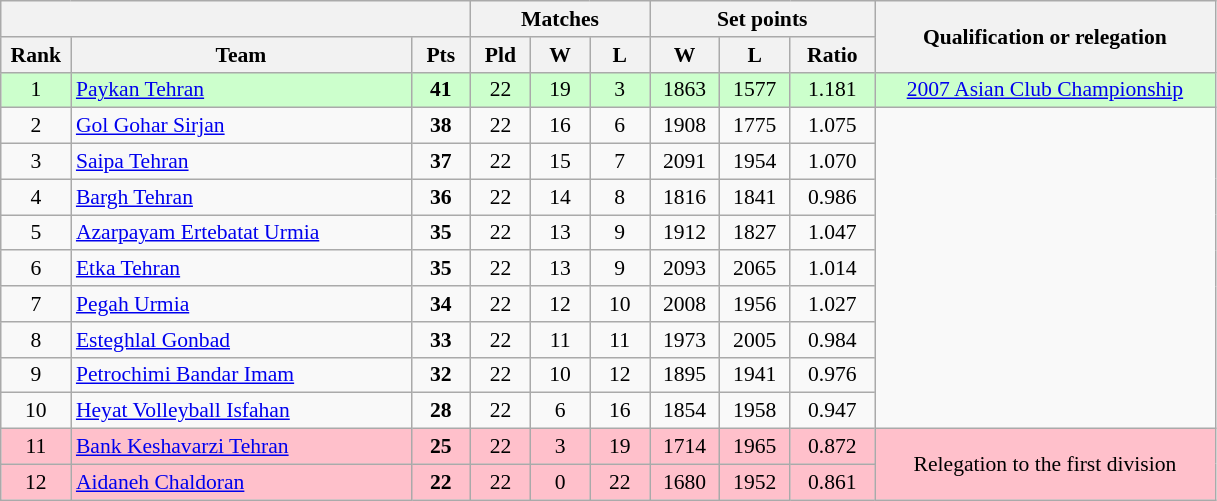<table class="wikitable" style="text-align:center; font-size:90%">
<tr>
<th colspan=3></th>
<th colspan=3>Matches</th>
<th colspan=3>Set points</th>
<th rowspan=2 width=220>Qualification or relegation</th>
</tr>
<tr>
<th width=40>Rank</th>
<th width=220>Team</th>
<th width=33>Pts</th>
<th width=33>Pld</th>
<th width=33>W</th>
<th width=33>L</th>
<th width=40>W</th>
<th width=40>L</th>
<th width=50>Ratio</th>
</tr>
<tr bgcolor=ccffcc>
<td>1</td>
<td align="left"><a href='#'>Paykan Tehran</a></td>
<td><strong>41</strong></td>
<td>22</td>
<td>19</td>
<td>3</td>
<td>1863</td>
<td>1577</td>
<td>1.181</td>
<td><a href='#'>2007 Asian Club Championship</a></td>
</tr>
<tr>
<td>2</td>
<td align="left"><a href='#'>Gol Gohar Sirjan</a></td>
<td><strong>38</strong></td>
<td>22</td>
<td>16</td>
<td>6</td>
<td>1908</td>
<td>1775</td>
<td>1.075</td>
<td rowspan=9></td>
</tr>
<tr>
<td>3</td>
<td align="left"><a href='#'>Saipa Tehran</a></td>
<td><strong>37</strong></td>
<td>22</td>
<td>15</td>
<td>7</td>
<td>2091</td>
<td>1954</td>
<td>1.070</td>
</tr>
<tr>
<td>4</td>
<td align="left"><a href='#'>Bargh Tehran</a></td>
<td><strong>36</strong></td>
<td>22</td>
<td>14</td>
<td>8</td>
<td>1816</td>
<td>1841</td>
<td>0.986</td>
</tr>
<tr>
<td>5</td>
<td align="left"><a href='#'>Azarpayam Ertebatat Urmia</a></td>
<td><strong>35</strong></td>
<td>22</td>
<td>13</td>
<td>9</td>
<td>1912</td>
<td>1827</td>
<td>1.047</td>
</tr>
<tr>
<td>6</td>
<td align="left"><a href='#'>Etka Tehran</a></td>
<td><strong>35</strong></td>
<td>22</td>
<td>13</td>
<td>9</td>
<td>2093</td>
<td>2065</td>
<td>1.014</td>
</tr>
<tr>
<td>7</td>
<td align="left"><a href='#'>Pegah Urmia</a></td>
<td><strong>34</strong></td>
<td>22</td>
<td>12</td>
<td>10</td>
<td>2008</td>
<td>1956</td>
<td>1.027</td>
</tr>
<tr>
<td>8</td>
<td align="left"><a href='#'>Esteghlal Gonbad</a></td>
<td><strong>33</strong></td>
<td>22</td>
<td>11</td>
<td>11</td>
<td>1973</td>
<td>2005</td>
<td>0.984</td>
</tr>
<tr>
<td>9</td>
<td align="left"><a href='#'>Petrochimi Bandar Imam</a></td>
<td><strong>32</strong></td>
<td>22</td>
<td>10</td>
<td>12</td>
<td>1895</td>
<td>1941</td>
<td>0.976</td>
</tr>
<tr>
<td>10</td>
<td align="left"><a href='#'>Heyat Volleyball Isfahan</a></td>
<td><strong>28</strong></td>
<td>22</td>
<td>6</td>
<td>16</td>
<td>1854</td>
<td>1958</td>
<td>0.947</td>
</tr>
<tr bgcolor=pink>
<td>11</td>
<td align="left"><a href='#'>Bank Keshavarzi Tehran</a></td>
<td><strong>25</strong></td>
<td>22</td>
<td>3</td>
<td>19</td>
<td>1714</td>
<td>1965</td>
<td>0.872</td>
<td rowspan=2>Relegation to the first division</td>
</tr>
<tr bgcolor=pink>
<td>12</td>
<td align="left"><a href='#'>Aidaneh Chaldoran</a></td>
<td><strong>22</strong></td>
<td>22</td>
<td>0</td>
<td>22</td>
<td>1680</td>
<td>1952</td>
<td>0.861</td>
</tr>
</table>
